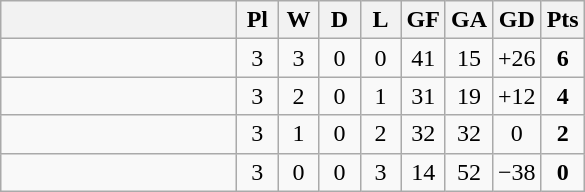<table class="wikitable" style="text-align:center;">
<tr>
<th width=150></th>
<th width=20>Pl</th>
<th width=20>W</th>
<th width=20>D</th>
<th width=20>L</th>
<th width=20>GF</th>
<th width=20>GA</th>
<th width=20>GD</th>
<th width=20>Pts</th>
</tr>
<tr>
<td align="left"></td>
<td>3</td>
<td>3</td>
<td>0</td>
<td>0</td>
<td>41</td>
<td>15</td>
<td>+26</td>
<td><strong>6</strong></td>
</tr>
<tr>
<td align="left"></td>
<td>3</td>
<td>2</td>
<td>0</td>
<td>1</td>
<td>31</td>
<td>19</td>
<td>+12</td>
<td><strong>4</strong></td>
</tr>
<tr>
<td align="left"></td>
<td>3</td>
<td>1</td>
<td>0</td>
<td>2</td>
<td>32</td>
<td>32</td>
<td>0</td>
<td><strong>2</strong></td>
</tr>
<tr>
<td align="left"></td>
<td>3</td>
<td>0</td>
<td>0</td>
<td>3</td>
<td>14</td>
<td>52</td>
<td>−38</td>
<td><strong>0</strong></td>
</tr>
</table>
